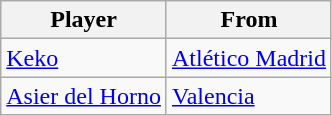<table class="wikitable">
<tr>
<th>Player</th>
<th>From</th>
</tr>
<tr>
<td> <a href='#'>Keko</a></td>
<td> <a href='#'>Atlético Madrid</a></td>
</tr>
<tr>
<td> <a href='#'>Asier del Horno</a></td>
<td> <a href='#'>Valencia</a></td>
</tr>
</table>
